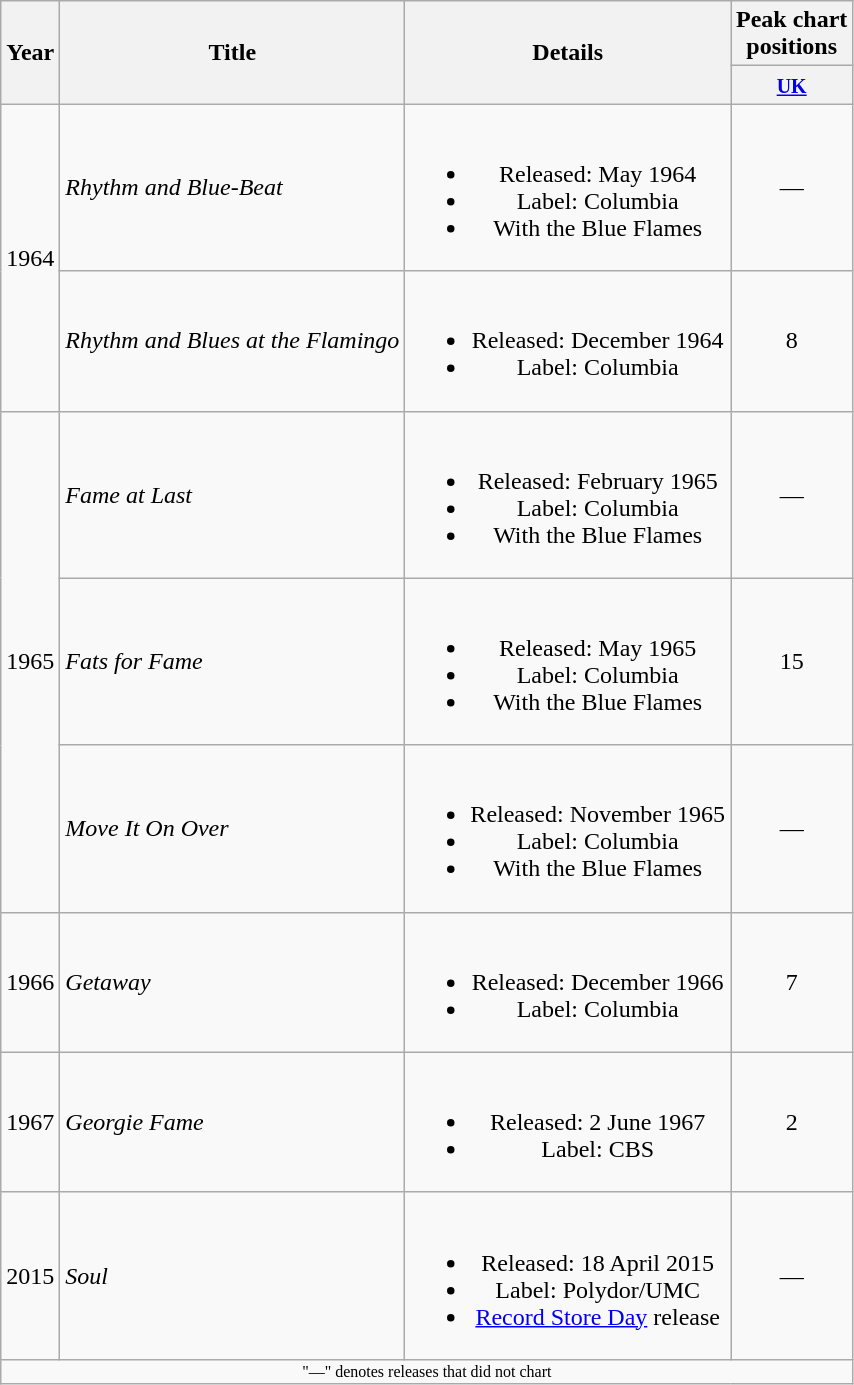<table class="wikitable" style="text-align:center">
<tr>
<th rowspan="2">Year</th>
<th rowspan="2">Title</th>
<th rowspan="2">Details</th>
<th scope="col">Peak chart<br>positions</th>
</tr>
<tr>
<th><small><a href='#'>UK</a></small><br></th>
</tr>
<tr>
<td rowspan="2">1964</td>
<td align="left"><em>Rhythm and Blue-Beat</em></td>
<td><br><ul><li>Released: May 1964</li><li>Label: Columbia</li><li>With the Blue Flames</li></ul></td>
<td>—</td>
</tr>
<tr>
<td align="left"><em>Rhythm and Blues at the Flamingo</em></td>
<td><br><ul><li>Released: December 1964</li><li>Label: Columbia</li></ul></td>
<td>8</td>
</tr>
<tr>
<td rowspan="3">1965</td>
<td align="left"><em>Fame at Last</em></td>
<td><br><ul><li>Released: February 1965</li><li>Label: Columbia</li><li>With the Blue Flames</li></ul></td>
<td>—</td>
</tr>
<tr>
<td align="left"><em>Fats for Fame</em></td>
<td><br><ul><li>Released: May 1965</li><li>Label: Columbia</li><li>With the Blue Flames</li></ul></td>
<td>15</td>
</tr>
<tr>
<td align="left"><em>Move It On Over</em></td>
<td><br><ul><li>Released: November 1965</li><li>Label: Columbia</li><li>With the Blue Flames</li></ul></td>
<td>—</td>
</tr>
<tr>
<td>1966</td>
<td align="left"><em>Getaway</em></td>
<td><br><ul><li>Released: December 1966</li><li>Label: Columbia</li></ul></td>
<td>7</td>
</tr>
<tr>
<td>1967</td>
<td align="left"><em>Georgie Fame</em></td>
<td><br><ul><li>Released: 2 June 1967</li><li>Label: CBS</li></ul></td>
<td>2</td>
</tr>
<tr>
<td>2015</td>
<td align="left"><em>Soul</em></td>
<td><br><ul><li>Released: 18 April 2015</li><li>Label: Polydor/UMC</li><li><a href='#'>Record Store Day</a> release</li></ul></td>
<td>—</td>
</tr>
<tr>
<td colspan="4" style="font-size:8pt">"—" denotes releases that did not chart</td>
</tr>
</table>
